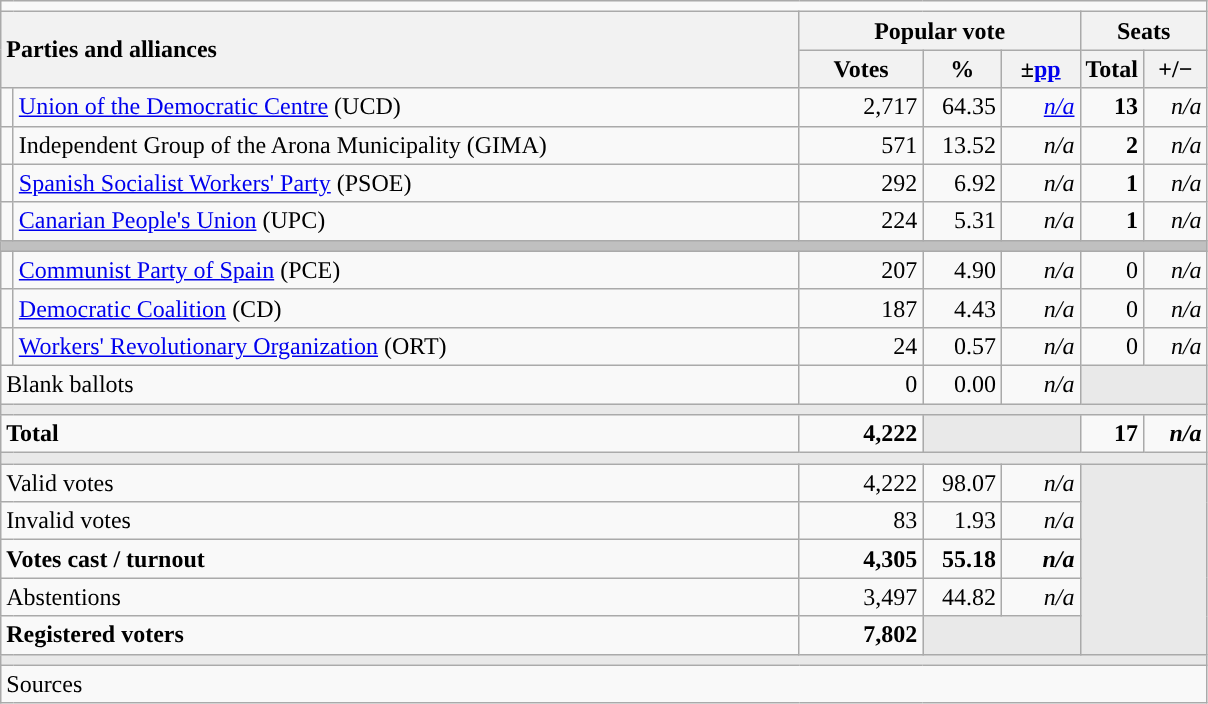<table class="wikitable" style="text-align:right;">
<tr>
<td colspan="7"></td>
</tr>
<tr>
<th style="text-align:left;" rowspan="2" colspan="2" width="525">Parties and alliances</th>
<th colspan="3">Popular vote</th>
<th colspan="2">Seats</th>
</tr>
<tr>
<th width="75">Votes</th>
<th width="45">%</th>
<th width="45">±<a href='#'>pp</a></th>
<th width="35">Total</th>
<th width="35">+/−</th>
</tr>
<tr>
<td width="1" style="color:inherit;background:"></td>
<td align="left"><a href='#'>Union of the Democratic Centre</a> (UCD)</td>
<td>2,717</td>
<td>64.35</td>
<td><em><a href='#'>n/a</a></em></td>
<td><strong>13</strong></td>
<td><em>n/a</em></td>
</tr>
<tr>
<td style="color:inherit;background:"></td>
<td align="left">Independent Group of the Arona Municipality (GIMA)</td>
<td>571</td>
<td>13.52</td>
<td><em>n/a</em></td>
<td><strong>2</strong></td>
<td><em>n/a</em></td>
</tr>
<tr>
<td style="color:inherit;background:"></td>
<td align="left"><a href='#'>Spanish Socialist Workers' Party</a> (PSOE)</td>
<td>292</td>
<td>6.92</td>
<td><em>n/a</em></td>
<td><strong>1</strong></td>
<td><em>n/a</em></td>
</tr>
<tr>
<td style="color:inherit;background:"></td>
<td align="left"><a href='#'>Canarian People's Union</a> (UPC)</td>
<td>224</td>
<td>5.31</td>
<td><em>n/a</em></td>
<td><strong>1</strong></td>
<td><em>n/a</em></td>
</tr>
<tr>
<td colspan="7" bgcolor="#C0C0C0"></td>
</tr>
<tr>
<td style="color:inherit;background:"></td>
<td align="left"><a href='#'>Communist Party of Spain</a> (PCE)</td>
<td>207</td>
<td>4.90</td>
<td><em>n/a</em></td>
<td>0</td>
<td><em>n/a</em></td>
</tr>
<tr>
<td style="color:inherit;background:"></td>
<td align="left"><a href='#'>Democratic Coalition</a> (CD)</td>
<td>187</td>
<td>4.43</td>
<td><em>n/a</em></td>
<td>0</td>
<td><em>n/a</em></td>
</tr>
<tr>
<td style="color:inherit;background:"></td>
<td align="left"><a href='#'>Workers' Revolutionary Organization</a> (ORT)</td>
<td>24</td>
<td>0.57</td>
<td><em>n/a</em></td>
<td>0</td>
<td><em>n/a</em></td>
</tr>
<tr>
<td align="left" colspan="2">Blank ballots</td>
<td>0</td>
<td>0.00</td>
<td><em>n/a</em></td>
<td bgcolor="#E9E9E9" colspan="2"></td>
</tr>
<tr>
<td colspan="7" bgcolor="#E9E9E9"></td>
</tr>
<tr style="font-weight:bold;">
<td align="left" colspan="2">Total</td>
<td>4,222</td>
<td bgcolor="#E9E9E9" colspan="2"></td>
<td>17</td>
<td><em>n/a</em></td>
</tr>
<tr>
<td colspan="7" bgcolor="#E9E9E9"></td>
</tr>
<tr>
<td align="left" colspan="2">Valid votes</td>
<td>4,222</td>
<td>98.07</td>
<td><em>n/a</em></td>
<td bgcolor="#E9E9E9" colspan="2" rowspan="5"></td>
</tr>
<tr>
<td align="left" colspan="2">Invalid votes</td>
<td>83</td>
<td>1.93</td>
<td><em>n/a</em></td>
</tr>
<tr style="font-weight:bold;">
<td align="left" colspan="2">Votes cast / turnout</td>
<td>4,305</td>
<td>55.18</td>
<td><em>n/a</em></td>
</tr>
<tr>
<td align="left" colspan="2">Abstentions</td>
<td>3,497</td>
<td>44.82</td>
<td><em>n/a</em></td>
</tr>
<tr style="font-weight:bold;">
<td align="left" colspan="2">Registered voters</td>
<td>7,802</td>
<td bgcolor="#E9E9E9" colspan="2"></td>
</tr>
<tr>
<td colspan="7" bgcolor="#E9E9E9"></td>
</tr>
<tr>
<td align="left" colspan="7">Sources</td>
</tr>
</table>
